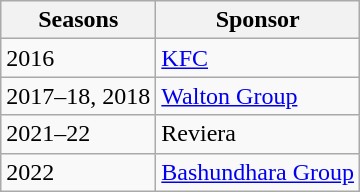<table class="wikitable">
<tr>
<th>Seasons</th>
<th>Sponsor</th>
</tr>
<tr>
<td>2016</td>
<td><a href='#'>KFC</a></td>
</tr>
<tr>
<td>2017–18, 2018</td>
<td><a href='#'>Walton Group</a></td>
</tr>
<tr>
<td>2021–22</td>
<td>Reviera</td>
</tr>
<tr>
<td>2022</td>
<td><a href='#'>Bashundhara Group</a></td>
</tr>
</table>
